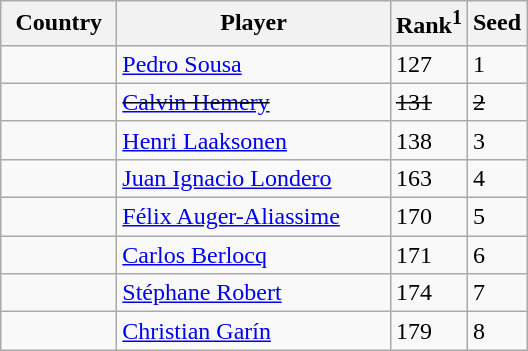<table class="sortable wikitable">
<tr>
<th width="70">Country</th>
<th width="175">Player</th>
<th>Rank<sup>1</sup></th>
<th>Seed</th>
</tr>
<tr>
<td></td>
<td><a href='#'>Pedro Sousa</a></td>
<td>127</td>
<td>1</td>
</tr>
<tr>
<td><s></s></td>
<td><s><a href='#'>Calvin Hemery</a></s></td>
<td><s>131</s></td>
<td><s>2</s></td>
</tr>
<tr>
<td></td>
<td><a href='#'>Henri Laaksonen</a></td>
<td>138</td>
<td>3</td>
</tr>
<tr>
<td></td>
<td><a href='#'>Juan Ignacio Londero</a></td>
<td>163</td>
<td>4</td>
</tr>
<tr>
<td></td>
<td><a href='#'>Félix Auger-Aliassime</a></td>
<td>170</td>
<td>5</td>
</tr>
<tr>
<td></td>
<td><a href='#'>Carlos Berlocq</a></td>
<td>171</td>
<td>6</td>
</tr>
<tr>
<td></td>
<td><a href='#'>Stéphane Robert</a></td>
<td>174</td>
<td>7</td>
</tr>
<tr>
<td></td>
<td><a href='#'>Christian Garín</a></td>
<td>179</td>
<td>8</td>
</tr>
</table>
